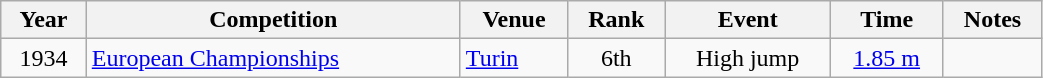<table class="wikitable" width=55% style="font-size:100%; text-align:center;">
<tr>
<th>Year</th>
<th>Competition</th>
<th>Venue</th>
<th>Rank</th>
<th>Event</th>
<th>Time</th>
<th>Notes</th>
</tr>
<tr>
<td rowspan=1>1934</td>
<td rowspan=1 align=left><a href='#'>European Championships</a></td>
<td rowspan=1 align=left> <a href='#'>Turin</a></td>
<td>6th</td>
<td>High jump</td>
<td><a href='#'>1.85 m</a></td>
<td></td>
</tr>
</table>
